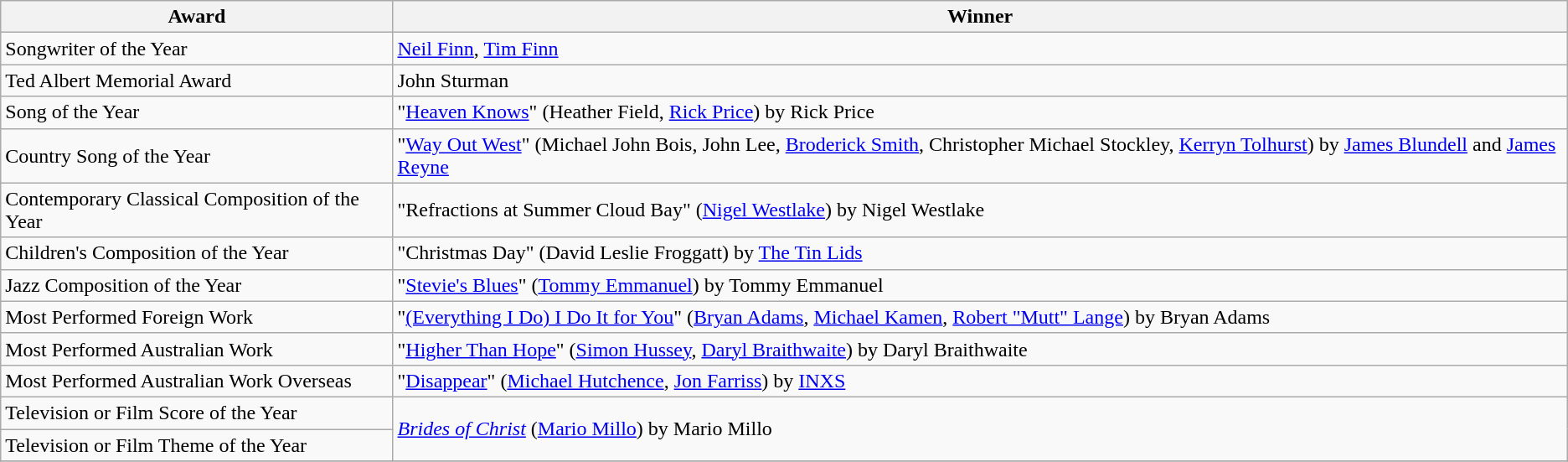<table class="wikitable">
<tr>
<th>Award</th>
<th>Winner</th>
</tr>
<tr>
<td>Songwriter of the Year</td>
<td><a href='#'>Neil Finn</a>, <a href='#'>Tim Finn</a></td>
</tr>
<tr>
<td>Ted Albert Memorial Award</td>
<td>John Sturman</td>
</tr>
<tr>
<td>Song of the Year</td>
<td>"<a href='#'>Heaven Knows</a>" (Heather Field, <a href='#'>Rick Price</a>) by Rick Price</td>
</tr>
<tr>
<td>Country Song of the Year</td>
<td>"<a href='#'>Way Out West</a>" (Michael John Bois, John Lee, <a href='#'>Broderick Smith</a>, Christopher Michael Stockley, <a href='#'>Kerryn Tolhurst</a>) by <a href='#'>James Blundell</a> and <a href='#'>James Reyne</a></td>
</tr>
<tr>
<td>Contemporary Classical Composition of the Year</td>
<td>"Refractions at Summer Cloud Bay" (<a href='#'>Nigel Westlake</a>) by Nigel Westlake</td>
</tr>
<tr>
<td>Children's Composition of the Year</td>
<td>"Christmas Day" (David Leslie Froggatt) by <a href='#'>The Tin Lids</a></td>
</tr>
<tr>
<td>Jazz Composition of the Year</td>
<td>"<a href='#'>Stevie's Blues</a>" (<a href='#'>Tommy Emmanuel</a>) by Tommy Emmanuel</td>
</tr>
<tr>
<td>Most Performed Foreign Work</td>
<td>"<a href='#'>(Everything I Do) I Do It for You</a>" (<a href='#'>Bryan Adams</a>, <a href='#'>Michael Kamen</a>, <a href='#'>Robert "Mutt" Lange</a>) by Bryan Adams</td>
</tr>
<tr>
<td>Most Performed Australian Work</td>
<td>"<a href='#'>Higher Than Hope</a>" (<a href='#'>Simon Hussey</a>, <a href='#'>Daryl Braithwaite</a>) by Daryl Braithwaite</td>
</tr>
<tr>
<td>Most Performed Australian Work Overseas</td>
<td>"<a href='#'>Disappear</a>" (<a href='#'>Michael Hutchence</a>, <a href='#'>Jon Farriss</a>) by <a href='#'>INXS</a></td>
</tr>
<tr>
<td>Television or Film Score of the Year</td>
<td rowspan="2"><em><a href='#'>Brides of Christ</a></em> (<a href='#'>Mario Millo</a>) by Mario Millo</td>
</tr>
<tr>
<td>Television or Film Theme of the Year</td>
</tr>
<tr>
</tr>
</table>
